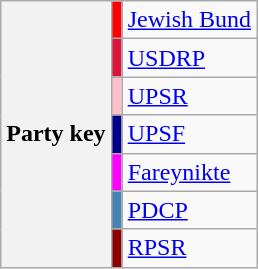<table class=wikitable>
<tr>
<th rowspan=7>Party key</th>
<td style="background:red"></td>
<td><a href='#'>Jewish Bund</a></td>
</tr>
<tr>
<td style="background:crimson"></td>
<td><a href='#'>USDRP</a></td>
</tr>
<tr>
<td style="background:pink"></td>
<td><a href='#'>UPSR</a></td>
</tr>
<tr>
<td style="background:darkblue"></td>
<td><a href='#'>UPSF</a></td>
</tr>
<tr>
<td style="background:magenta"></td>
<td><a href='#'>Fareynikte</a></td>
</tr>
<tr>
<td style="background:steelblue"></td>
<td><a href='#'>PDCP</a></td>
</tr>
<tr>
<td style="background:darkred"></td>
<td><a href='#'>RPSR</a></td>
</tr>
</table>
